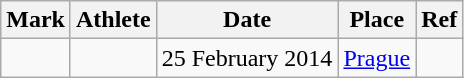<table class="wikitable">
<tr>
<th>Mark</th>
<th>Athlete</th>
<th>Date</th>
<th>Place</th>
<th>Ref</th>
</tr>
<tr>
<td></td>
<td></td>
<td>25 February 2014</td>
<td><a href='#'>Prague</a></td>
<td></td>
</tr>
</table>
